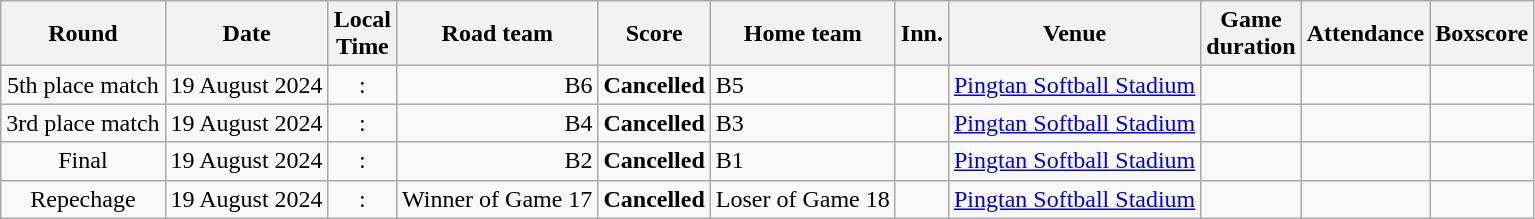<table class="wikitable" style="text-align:center">
<tr>
<th>Round</th>
<th>Date</th>
<th>Local<br>Time</th>
<th>Road team</th>
<th>Score</th>
<th>Home team</th>
<th>Inn.</th>
<th>Venue</th>
<th>Game<br>duration</th>
<th>Attendance</th>
<th>Boxscore</th>
</tr>
<tr>
<td>5th place match</td>
<td>19 August 2024</td>
<td>:</td>
<td align=right>B6</td>
<td><strong>Cancelled</strong></td>
<td align=left>B5</td>
<td></td>
<td><a href='#'>Pingtan Softball Stadium</a></td>
<td></td>
<td></td>
<td></td>
</tr>
<tr>
<td>3rd place match</td>
<td>19 August 2024</td>
<td>:</td>
<td align=right>B4</td>
<td><strong>Cancelled</strong></td>
<td align=left>B3</td>
<td></td>
<td><a href='#'>Pingtan Softball Stadium</a></td>
<td></td>
<td></td>
<td></td>
</tr>
<tr>
<td>Final</td>
<td>19 August 2024</td>
<td>:</td>
<td align=right>B2</td>
<td><strong>Cancelled</strong></td>
<td align=left>B1</td>
<td></td>
<td><a href='#'>Pingtan Softball Stadium</a></td>
<td></td>
<td></td>
<td></td>
</tr>
<tr>
<td>Repechage</td>
<td>19 August 2024</td>
<td>:</td>
<td align=right>Winner of Game 17</td>
<td><strong>Cancelled</strong></td>
<td align=left>Loser of Game 18</td>
<td></td>
<td><a href='#'>Pingtan Softball Stadium</a></td>
<td></td>
<td></td>
<td></td>
</tr>
</table>
